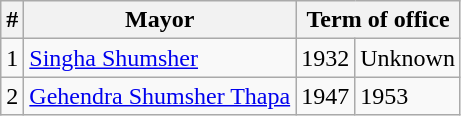<table class="wikitable">
<tr>
<th>#</th>
<th>Mayor</th>
<th colspan="2">Term of office</th>
</tr>
<tr>
<td>1</td>
<td><a href='#'>Singha Shumsher</a></td>
<td>1932</td>
<td>Unknown</td>
</tr>
<tr>
<td>2</td>
<td><a href='#'>Gehendra Shumsher Thapa</a></td>
<td>1947</td>
<td>1953</td>
</tr>
</table>
